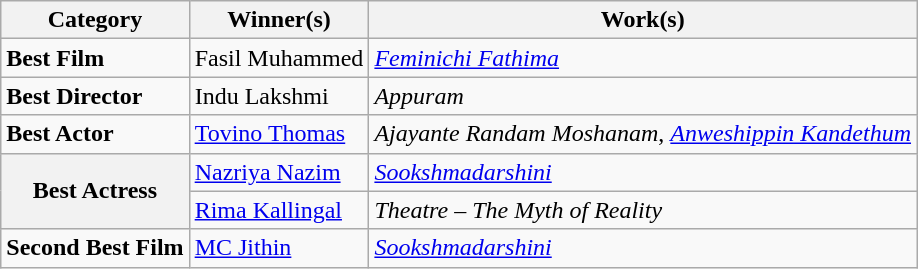<table class="wikitable sortable plainrowheaders">
<tr>
<th>Category</th>
<th>Winner(s)</th>
<th>Work(s)</th>
</tr>
<tr>
<td><strong>Best Film</strong></td>
<td>Fasil Muhammed</td>
<td><em><a href='#'>Feminichi Fathima</a></em></td>
</tr>
<tr>
<td><strong>Best Director</strong></td>
<td>Indu Lakshmi</td>
<td><em>Appuram</em></td>
</tr>
<tr>
<td><strong>Best Actor</strong></td>
<td><a href='#'>Tovino Thomas</a></td>
<td><em>Ajayante Randam Moshanam</em>, <em><a href='#'>Anweshippin Kandethum</a></em></td>
</tr>
<tr>
<th rowspan="2" scope="row"><strong>Best Actress</strong></th>
<td><a href='#'>Nazriya Nazim</a></td>
<td><em><a href='#'>Sookshmadarshini</a></em></td>
</tr>
<tr>
<td><a href='#'>Rima Kallingal</a></td>
<td><em>Theatre – The Myth of Reality</em></td>
</tr>
<tr>
<td><strong>Second Best Film</strong></td>
<td><a href='#'>MC Jithin</a></td>
<td><em><a href='#'>Sookshmadarshini</a></em></td>
</tr>
</table>
